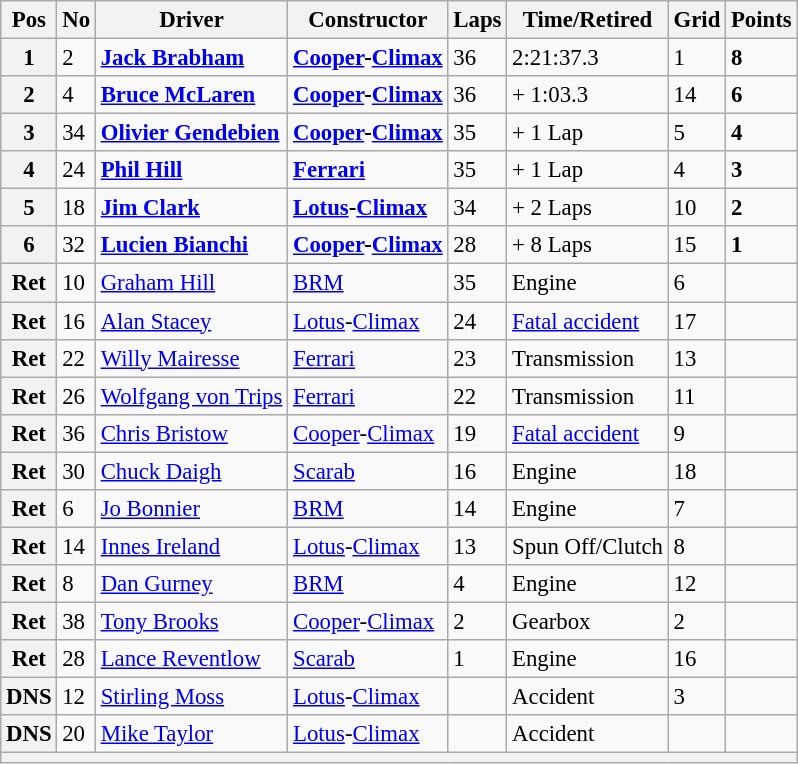<table class="wikitable" style="font-size:95%;">
<tr>
<th>Pos</th>
<th>No</th>
<th>Driver</th>
<th>Constructor</th>
<th>Laps</th>
<th>Time/Retired</th>
<th>Grid</th>
<th>Points</th>
</tr>
<tr>
<th>1</th>
<td>2</td>
<td> <strong><a href='#'>Jack Brabham</a></strong></td>
<td><strong><a href='#'>Cooper</a>-<a href='#'>Climax</a></strong></td>
<td>36</td>
<td>2:21:37.3</td>
<td>1</td>
<td><strong>8</strong></td>
</tr>
<tr>
<th>2</th>
<td>4</td>
<td> <strong><a href='#'>Bruce McLaren</a></strong></td>
<td><strong><a href='#'>Cooper</a>-<a href='#'>Climax</a></strong></td>
<td>36</td>
<td>+ 1:03.3</td>
<td>14</td>
<td><strong>6</strong></td>
</tr>
<tr>
<th>3</th>
<td>34</td>
<td> <strong><a href='#'>Olivier Gendebien</a></strong></td>
<td><strong><a href='#'>Cooper</a>-<a href='#'>Climax</a></strong></td>
<td>35</td>
<td>+ 1 Lap</td>
<td>5</td>
<td><strong>4</strong></td>
</tr>
<tr>
<th>4</th>
<td>24</td>
<td> <strong><a href='#'>Phil Hill</a></strong></td>
<td><strong><a href='#'>Ferrari</a></strong></td>
<td>35</td>
<td>+ 1 Lap</td>
<td>4</td>
<td><strong>3</strong></td>
</tr>
<tr>
<th>5</th>
<td>18</td>
<td> <strong><a href='#'>Jim Clark</a></strong></td>
<td><strong><a href='#'>Lotus</a>-<a href='#'>Climax</a></strong></td>
<td>34</td>
<td>+ 2 Laps</td>
<td>10</td>
<td><strong>2</strong></td>
</tr>
<tr>
<th>6</th>
<td>32</td>
<td> <strong><a href='#'>Lucien Bianchi</a></strong></td>
<td><strong><a href='#'>Cooper</a>-<a href='#'>Climax</a></strong></td>
<td>28</td>
<td>+ 8 Laps</td>
<td>15</td>
<td><strong>1</strong></td>
</tr>
<tr>
<th>Ret</th>
<td>10</td>
<td> <a href='#'>Graham Hill</a></td>
<td><a href='#'>BRM</a></td>
<td>35</td>
<td>Engine</td>
<td>6</td>
<td> </td>
</tr>
<tr>
<th>Ret</th>
<td>16</td>
<td> <a href='#'>Alan Stacey</a></td>
<td><a href='#'>Lotus</a>-<a href='#'>Climax</a></td>
<td>24</td>
<td><a href='#'>Fatal accident</a></td>
<td>17</td>
<td> </td>
</tr>
<tr>
<th>Ret</th>
<td>22</td>
<td> <a href='#'>Willy Mairesse</a></td>
<td><a href='#'>Ferrari</a></td>
<td>23</td>
<td>Transmission</td>
<td>13</td>
<td> </td>
</tr>
<tr>
<th>Ret</th>
<td>26</td>
<td> <a href='#'>Wolfgang von Trips</a></td>
<td><a href='#'>Ferrari</a></td>
<td>22</td>
<td>Transmission</td>
<td>11</td>
<td> </td>
</tr>
<tr>
<th>Ret</th>
<td>36</td>
<td> <a href='#'>Chris Bristow</a></td>
<td><a href='#'>Cooper</a>-<a href='#'>Climax</a></td>
<td>19</td>
<td><a href='#'>Fatal accident</a></td>
<td>9</td>
<td> </td>
</tr>
<tr>
<th>Ret</th>
<td>30</td>
<td> <a href='#'>Chuck Daigh</a></td>
<td><a href='#'>Scarab</a></td>
<td>16</td>
<td>Engine</td>
<td>18</td>
<td> </td>
</tr>
<tr>
<th>Ret</th>
<td>6</td>
<td> <a href='#'>Jo Bonnier</a></td>
<td><a href='#'>BRM</a></td>
<td>14</td>
<td>Engine</td>
<td>7</td>
<td> </td>
</tr>
<tr>
<th>Ret</th>
<td>14</td>
<td> <a href='#'>Innes Ireland</a></td>
<td><a href='#'>Lotus</a>-<a href='#'>Climax</a></td>
<td>13</td>
<td>Spun Off/Clutch</td>
<td>8</td>
<td> </td>
</tr>
<tr>
<th>Ret</th>
<td>8</td>
<td> <a href='#'>Dan Gurney</a></td>
<td><a href='#'>BRM</a></td>
<td>4</td>
<td>Engine</td>
<td>12</td>
<td> </td>
</tr>
<tr>
<th>Ret</th>
<td>38</td>
<td> <a href='#'>Tony Brooks</a></td>
<td><a href='#'>Cooper</a>-<a href='#'>Climax</a></td>
<td>2</td>
<td>Gearbox</td>
<td>2</td>
<td> </td>
</tr>
<tr>
<th>Ret</th>
<td>28</td>
<td> <a href='#'>Lance Reventlow</a></td>
<td><a href='#'>Scarab</a></td>
<td>1</td>
<td>Engine</td>
<td>16</td>
<td> </td>
</tr>
<tr>
<th>DNS</th>
<td>12</td>
<td> <a href='#'>Stirling Moss</a></td>
<td><a href='#'>Lotus</a>-<a href='#'>Climax</a></td>
<td></td>
<td>Accident</td>
<td>3</td>
<td></td>
</tr>
<tr>
<th>DNS</th>
<td>20</td>
<td> <a href='#'>Mike Taylor</a></td>
<td><a href='#'>Lotus</a>-<a href='#'>Climax</a></td>
<td></td>
<td>Accident</td>
<td></td>
<td></td>
</tr>
<tr>
<th colspan="8"></th>
</tr>
</table>
